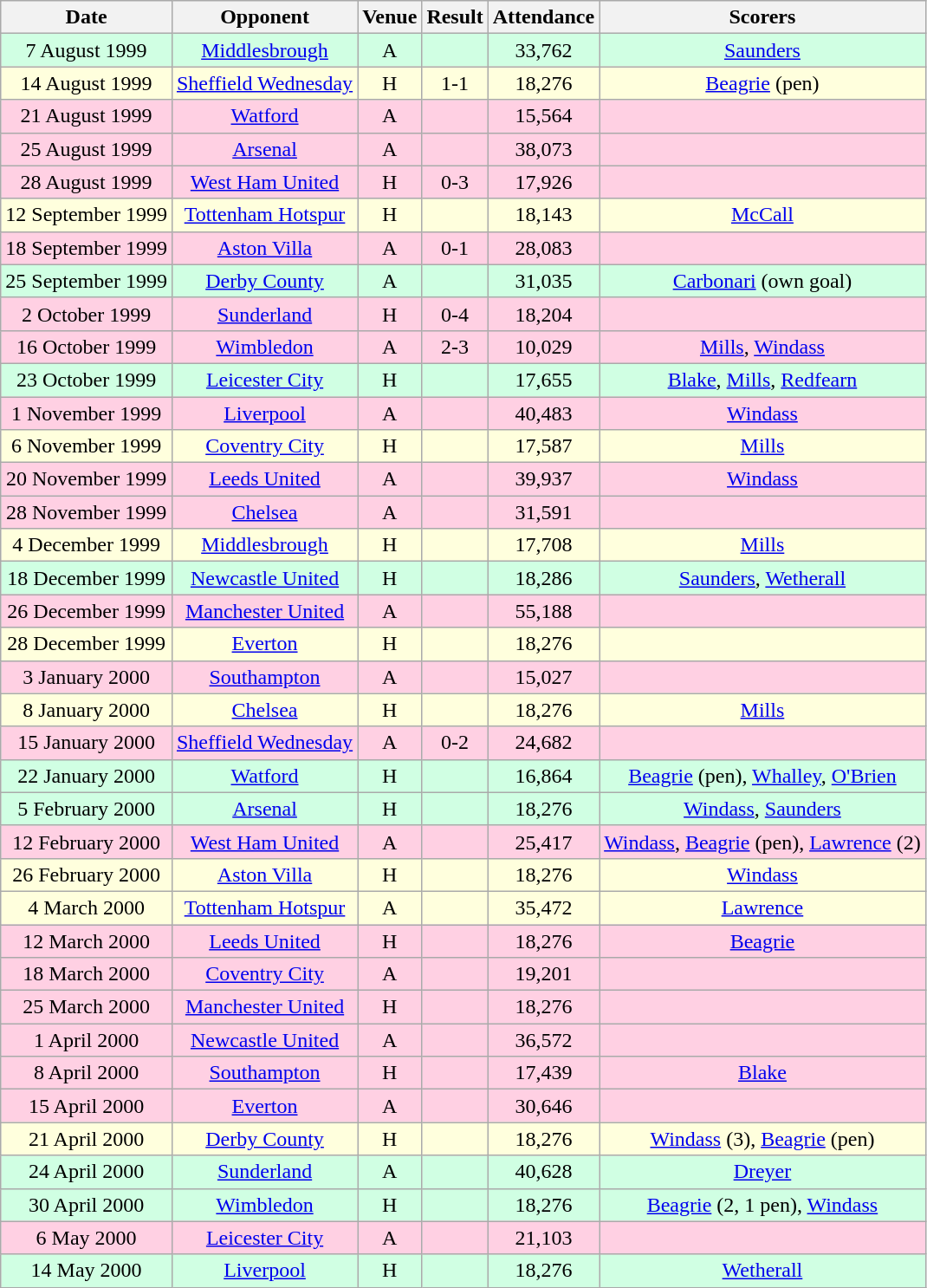<table class="wikitable sortable" style="font-size:100%; text-align:center">
<tr>
<th>Date</th>
<th>Opponent</th>
<th>Venue</th>
<th>Result</th>
<th>Attendance</th>
<th>Scorers</th>
</tr>
<tr style="background-color: #d0ffe3;">
<td>7 August 1999</td>
<td><a href='#'>Middlesbrough</a></td>
<td>A</td>
<td></td>
<td>33,762</td>
<td><a href='#'>Saunders</a></td>
</tr>
<tr style="background-color: #ffffdd;">
<td>14 August 1999</td>
<td><a href='#'>Sheffield Wednesday</a></td>
<td>H</td>
<td>1-1</td>
<td>18,276</td>
<td><a href='#'>Beagrie</a> (pen)</td>
</tr>
<tr style="background-color: #ffd0e3;">
<td>21 August 1999</td>
<td><a href='#'>Watford</a></td>
<td>A</td>
<td></td>
<td>15,564</td>
<td></td>
</tr>
<tr style="background-color: #ffd0e3;">
<td>25 August 1999</td>
<td><a href='#'>Arsenal</a></td>
<td>A</td>
<td></td>
<td>38,073</td>
<td></td>
</tr>
<tr style="background-color: #ffd0e3;">
<td>28 August 1999</td>
<td><a href='#'>West Ham United</a></td>
<td>H</td>
<td>0-3</td>
<td>17,926</td>
<td></td>
</tr>
<tr style="background-color: #ffffdd;">
<td>12 September 1999</td>
<td><a href='#'>Tottenham Hotspur</a></td>
<td>H</td>
<td></td>
<td>18,143</td>
<td><a href='#'>McCall</a></td>
</tr>
<tr style="background-color: #ffd0e3;">
<td>18 September 1999</td>
<td><a href='#'>Aston Villa</a></td>
<td>A</td>
<td>0-1</td>
<td>28,083</td>
<td></td>
</tr>
<tr style="background-color: #d0ffe3;">
<td>25 September 1999</td>
<td><a href='#'>Derby County</a></td>
<td>A</td>
<td></td>
<td>31,035</td>
<td><a href='#'>Carbonari</a> (own goal)</td>
</tr>
<tr style="background-color: #ffd0e3;">
<td>2 October 1999</td>
<td><a href='#'>Sunderland</a></td>
<td>H</td>
<td>0-4</td>
<td>18,204</td>
<td></td>
</tr>
<tr style="background-color: #ffd0e3;">
<td>16 October 1999</td>
<td><a href='#'>Wimbledon</a></td>
<td>A</td>
<td>2-3</td>
<td>10,029</td>
<td><a href='#'>Mills</a>, <a href='#'>Windass</a></td>
</tr>
<tr style="background-color: #d0ffe3;">
<td>23 October 1999</td>
<td><a href='#'>Leicester City</a></td>
<td>H</td>
<td></td>
<td>17,655</td>
<td><a href='#'>Blake</a>, <a href='#'>Mills</a>, <a href='#'>Redfearn</a></td>
</tr>
<tr style="background-color: #ffd0e3;">
<td>1 November 1999</td>
<td><a href='#'>Liverpool</a></td>
<td>A</td>
<td></td>
<td>40,483</td>
<td><a href='#'>Windass</a></td>
</tr>
<tr style="background-color: #ffffdd;">
<td>6 November 1999</td>
<td><a href='#'>Coventry City</a></td>
<td>H</td>
<td></td>
<td>17,587</td>
<td><a href='#'>Mills</a></td>
</tr>
<tr style="background-color: #ffd0e3;">
<td>20 November 1999</td>
<td><a href='#'>Leeds United</a></td>
<td>A</td>
<td></td>
<td>39,937</td>
<td><a href='#'>Windass</a></td>
</tr>
<tr style="background-color: #ffd0e3;">
<td>28 November 1999</td>
<td><a href='#'>Chelsea</a></td>
<td>A</td>
<td></td>
<td>31,591</td>
<td></td>
</tr>
<tr style="background-color: #ffffdd;">
<td>4 December 1999</td>
<td><a href='#'>Middlesbrough</a></td>
<td>H</td>
<td></td>
<td>17,708</td>
<td><a href='#'>Mills</a></td>
</tr>
<tr style="background-color: #d0ffe3;">
<td>18 December 1999</td>
<td><a href='#'>Newcastle United</a></td>
<td>H</td>
<td></td>
<td>18,286</td>
<td><a href='#'>Saunders</a>, <a href='#'>Wetherall</a></td>
</tr>
<tr style="background-color: #ffd0e3;">
<td>26 December 1999</td>
<td><a href='#'>Manchester United</a></td>
<td>A</td>
<td></td>
<td>55,188</td>
<td></td>
</tr>
<tr style="background-color: #ffffdd;">
<td>28 December 1999</td>
<td><a href='#'>Everton</a></td>
<td>H</td>
<td></td>
<td>18,276</td>
<td></td>
</tr>
<tr style="background-color: #ffd0e3;">
<td>3 January 2000</td>
<td><a href='#'>Southampton</a></td>
<td>A</td>
<td></td>
<td>15,027</td>
<td></td>
</tr>
<tr style="background-color: #ffffdd;">
<td>8 January 2000</td>
<td><a href='#'>Chelsea</a></td>
<td>H</td>
<td></td>
<td>18,276</td>
<td><a href='#'>Mills</a></td>
</tr>
<tr style="background-color: #ffd0e3;">
<td>15 January 2000</td>
<td><a href='#'>Sheffield Wednesday</a></td>
<td>A</td>
<td>0-2</td>
<td>24,682</td>
<td></td>
</tr>
<tr style="background-color: #d0ffe3;">
<td>22 January 2000</td>
<td><a href='#'>Watford</a></td>
<td>H</td>
<td></td>
<td>16,864</td>
<td><a href='#'>Beagrie</a> (pen), <a href='#'>Whalley</a>, <a href='#'>O'Brien</a></td>
</tr>
<tr style="background-color: #d0ffe3;">
<td>5 February 2000</td>
<td><a href='#'>Arsenal</a></td>
<td>H</td>
<td></td>
<td>18,276</td>
<td><a href='#'>Windass</a>, <a href='#'>Saunders</a></td>
</tr>
<tr style="background-color: #ffd0e3;">
<td>12 February 2000</td>
<td><a href='#'>West Ham United</a></td>
<td>A</td>
<td></td>
<td>25,417</td>
<td><a href='#'>Windass</a>, <a href='#'>Beagrie</a> (pen), <a href='#'>Lawrence</a> (2)</td>
</tr>
<tr style="background-color: #ffffdd;">
<td>26 February 2000</td>
<td><a href='#'>Aston Villa</a></td>
<td>H</td>
<td></td>
<td>18,276</td>
<td><a href='#'>Windass</a></td>
</tr>
<tr style="background-color: #ffffdd;">
<td>4 March 2000</td>
<td><a href='#'>Tottenham Hotspur</a></td>
<td>A</td>
<td></td>
<td>35,472</td>
<td><a href='#'>Lawrence</a></td>
</tr>
<tr style="background-color: #ffd0e3;">
<td>12 March 2000</td>
<td><a href='#'>Leeds United</a></td>
<td>H</td>
<td></td>
<td>18,276</td>
<td><a href='#'>Beagrie</a></td>
</tr>
<tr style="background-color: #ffd0e3;">
<td>18 March 2000</td>
<td><a href='#'>Coventry City</a></td>
<td>A</td>
<td></td>
<td>19,201</td>
<td></td>
</tr>
<tr style="background-color: #ffd0e3;">
<td>25 March 2000</td>
<td><a href='#'>Manchester United</a></td>
<td>H</td>
<td></td>
<td>18,276</td>
<td></td>
</tr>
<tr style="background-color: #ffd0e3;">
<td>1 April 2000</td>
<td><a href='#'>Newcastle United</a></td>
<td>A</td>
<td></td>
<td>36,572</td>
<td></td>
</tr>
<tr style="background-color: #ffd0e3;">
<td>8 April 2000</td>
<td><a href='#'>Southampton</a></td>
<td>H</td>
<td></td>
<td>17,439</td>
<td><a href='#'>Blake</a></td>
</tr>
<tr style="background-color: #ffd0e3;">
<td>15 April 2000</td>
<td><a href='#'>Everton</a></td>
<td>A</td>
<td></td>
<td>30,646</td>
<td></td>
</tr>
<tr style="background-color: #ffffdd;">
<td>21 April 2000</td>
<td><a href='#'>Derby County</a></td>
<td>H</td>
<td></td>
<td>18,276</td>
<td><a href='#'>Windass</a> (3), <a href='#'>Beagrie</a> (pen)</td>
</tr>
<tr style="background-color: #d0ffe3;">
<td>24 April 2000</td>
<td><a href='#'>Sunderland</a></td>
<td>A</td>
<td></td>
<td>40,628</td>
<td><a href='#'>Dreyer</a></td>
</tr>
<tr style="background-color: #d0ffe3;">
<td>30 April 2000</td>
<td><a href='#'>Wimbledon</a></td>
<td>H</td>
<td></td>
<td>18,276</td>
<td><a href='#'>Beagrie</a> (2, 1 pen), <a href='#'>Windass</a></td>
</tr>
<tr style="background-color: #ffd0e3;">
<td>6 May 2000</td>
<td><a href='#'>Leicester City</a></td>
<td>A</td>
<td></td>
<td>21,103</td>
<td></td>
</tr>
<tr style="background-color: #d0ffe3;">
<td>14 May 2000</td>
<td><a href='#'>Liverpool</a></td>
<td>H</td>
<td></td>
<td>18,276</td>
<td><a href='#'>Wetherall</a></td>
</tr>
</table>
